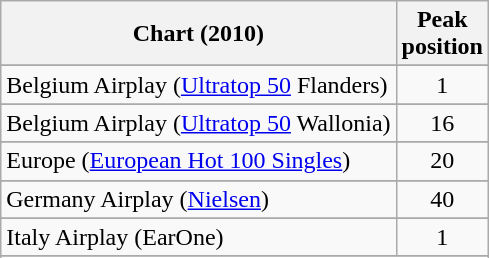<table class="wikitable sortable">
<tr>
<th>Chart (2010)</th>
<th>Peak<br>position</th>
</tr>
<tr>
</tr>
<tr>
</tr>
<tr>
<td>Belgium Airplay (<a href='#'>Ultratop 50</a> Flanders)</td>
<td align="center">1</td>
</tr>
<tr>
</tr>
<tr>
<td>Belgium Airplay (<a href='#'>Ultratop 50</a> Wallonia)</td>
<td align="center">16</td>
</tr>
<tr>
</tr>
<tr>
<td>Europe (<a href='#'>European Hot 100 Singles</a>)</td>
<td align="center">20</td>
</tr>
<tr>
</tr>
<tr>
</tr>
<tr>
<td>Germany Airplay (<a href='#'>Nielsen</a>)</td>
<td align="center">40</td>
</tr>
<tr>
</tr>
<tr>
</tr>
<tr>
<td>Italy Airplay (EarOne)</td>
<td align="center">1</td>
</tr>
<tr>
</tr>
<tr>
</tr>
<tr>
</tr>
<tr>
</tr>
<tr>
</tr>
</table>
